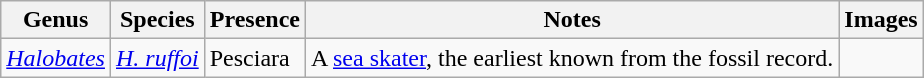<table class="wikitable" align="center">
<tr>
<th>Genus</th>
<th>Species</th>
<th>Presence</th>
<th>Notes</th>
<th>Images</th>
</tr>
<tr>
<td><em><a href='#'>Halobates</a></em></td>
<td><em><a href='#'>H. ruffoi</a></em></td>
<td>Pesciara</td>
<td>A <a href='#'>sea skater</a>, the earliest known from the fossil record.</td>
<td></td>
</tr>
</table>
